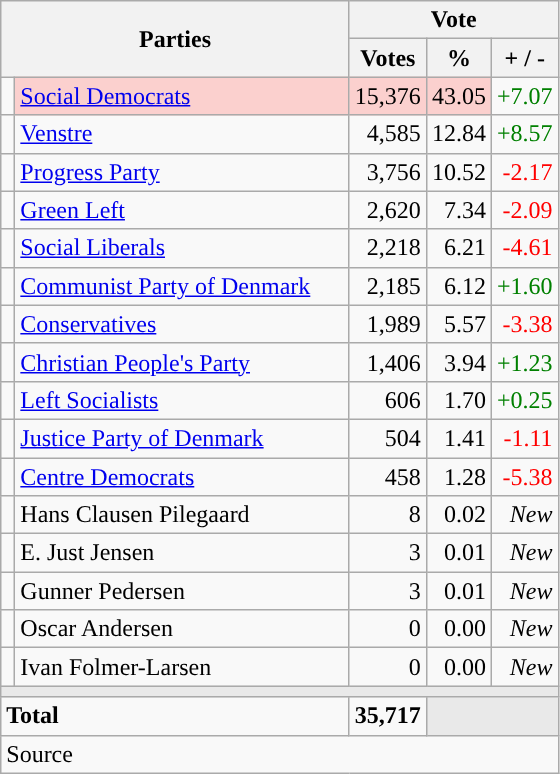<table class="wikitable" style="text-align:right;">
<tr>
<th style="text-align:centre;" rowspan="2" colspan="2" width="225">Parties</th>
<th colspan="3">Vote</th>
</tr>
<tr>
<th width="15">Votes</th>
<th width="15">%</th>
<th width="15">+ / -</th>
</tr>
<tr>
<td width="2" style="color:inherit;background:"></td>
<td bgcolor=#fbd0ce  align="left"><a href='#'>Social Democrats</a></td>
<td bgcolor=#fbd0ce>15,376</td>
<td bgcolor=#fbd0ce>43.05</td>
<td style=color:green;>+7.07</td>
</tr>
<tr>
<td width="2" style="color:inherit;background:"></td>
<td align="left"><a href='#'>Venstre</a></td>
<td>4,585</td>
<td>12.84</td>
<td style=color:green;>+8.57</td>
</tr>
<tr>
<td width="2" style="color:inherit;background:"></td>
<td align="left"><a href='#'>Progress Party</a></td>
<td>3,756</td>
<td>10.52</td>
<td style=color:red;>-2.17</td>
</tr>
<tr>
<td width="2" style="color:inherit;background:"></td>
<td align="left"><a href='#'>Green Left</a></td>
<td>2,620</td>
<td>7.34</td>
<td style=color:red;>-2.09</td>
</tr>
<tr>
<td width="2" style="color:inherit;background:"></td>
<td align="left"><a href='#'>Social Liberals</a></td>
<td>2,218</td>
<td>6.21</td>
<td style=color:red;>-4.61</td>
</tr>
<tr>
<td width="2" style="color:inherit;background:"></td>
<td align="left"><a href='#'>Communist Party of Denmark</a></td>
<td>2,185</td>
<td>6.12</td>
<td style=color:green;>+1.60</td>
</tr>
<tr>
<td width="2" style="color:inherit;background:"></td>
<td align="left"><a href='#'>Conservatives</a></td>
<td>1,989</td>
<td>5.57</td>
<td style=color:red;>-3.38</td>
</tr>
<tr>
<td width="2" style="color:inherit;background:"></td>
<td align="left"><a href='#'>Christian People's Party</a></td>
<td>1,406</td>
<td>3.94</td>
<td style=color:green;>+1.23</td>
</tr>
<tr>
<td width="2" style="color:inherit;background:"></td>
<td align="left"><a href='#'>Left Socialists</a></td>
<td>606</td>
<td>1.70</td>
<td style=color:green;>+0.25</td>
</tr>
<tr>
<td width="2" style="color:inherit;background:"></td>
<td align="left"><a href='#'>Justice Party of Denmark</a></td>
<td>504</td>
<td>1.41</td>
<td style=color:red;>-1.11</td>
</tr>
<tr>
<td width="2" style="color:inherit;background:"></td>
<td align="left"><a href='#'>Centre Democrats</a></td>
<td>458</td>
<td>1.28</td>
<td style=color:red;>-5.38</td>
</tr>
<tr>
<td width="2" style="color:inherit;background:"></td>
<td align="left">Hans Clausen Pilegaard</td>
<td>8</td>
<td>0.02</td>
<td><em>New</em></td>
</tr>
<tr>
<td width="2" style="color:inherit;background:"></td>
<td align="left">E. Just Jensen</td>
<td>3</td>
<td>0.01</td>
<td><em>New</em></td>
</tr>
<tr>
<td width="2" style="color:inherit;background:"></td>
<td align="left">Gunner Pedersen</td>
<td>3</td>
<td>0.01</td>
<td><em>New</em></td>
</tr>
<tr>
<td width="2" style="color:inherit;background:"></td>
<td align="left">Oscar Andersen</td>
<td>0</td>
<td>0.00</td>
<td><em>New</em></td>
</tr>
<tr>
<td width="2" style="color:inherit;background:"></td>
<td align="left">Ivan Folmer-Larsen</td>
<td>0</td>
<td>0.00</td>
<td><em>New</em></td>
</tr>
<tr>
<td colspan="7" bgcolor="#E9E9E9"></td>
</tr>
<tr>
<td align="left" colspan="2"><strong>Total</strong></td>
<td><strong>35,717</strong></td>
<td bgcolor="#E9E9E9" colspan="2"></td>
</tr>
<tr>
<td align="left" colspan="6">Source</td>
</tr>
</table>
